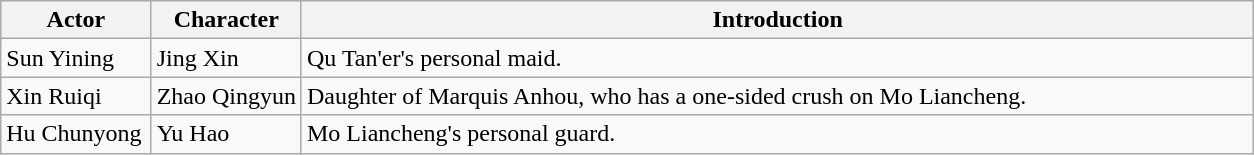<table class="wikitable">
<tr>
<th style="width:12%">Actor</th>
<th style="width:12%">Character</th>
<th>Introduction</th>
</tr>
<tr>
<td>Sun Yining</td>
<td>Jing Xin</td>
<td>Qu Tan'er's personal maid.</td>
</tr>
<tr>
<td>Xin Ruiqi</td>
<td>Zhao Qingyun</td>
<td>Daughter of Marquis Anhou, who has a one-sided crush on Mo Liancheng.</td>
</tr>
<tr>
<td>Hu Chunyong</td>
<td>Yu Hao</td>
<td>Mo Liancheng's personal guard.</td>
</tr>
</table>
